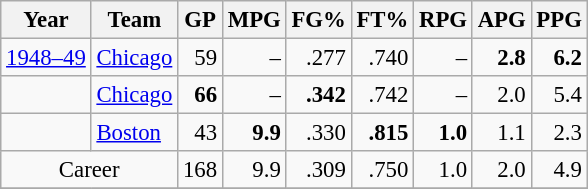<table class="wikitable sortable" style="font-size:95%; text-align:right;">
<tr>
<th>Year</th>
<th>Team</th>
<th>GP</th>
<th>MPG</th>
<th>FG%</th>
<th>FT%</th>
<th>RPG</th>
<th>APG</th>
<th>PPG</th>
</tr>
<tr>
<td style="text-align:left;"><a href='#'>1948–49</a></td>
<td style="text-align:left;"><a href='#'>Chicago</a></td>
<td>59</td>
<td>–</td>
<td>.277</td>
<td>.740</td>
<td>–</td>
<td><strong>2.8</strong></td>
<td><strong>6.2</strong></td>
</tr>
<tr>
<td style="text-align:left;"></td>
<td style="text-align:left;"><a href='#'>Chicago</a></td>
<td><strong>66</strong></td>
<td>–</td>
<td><strong>.342</strong></td>
<td>.742</td>
<td>–</td>
<td>2.0</td>
<td>5.4</td>
</tr>
<tr>
<td style="text-align:left;"></td>
<td style="text-align:left;"><a href='#'>Boston</a></td>
<td>43</td>
<td><strong>9.9</strong></td>
<td>.330</td>
<td><strong>.815</strong></td>
<td><strong>1.0</strong></td>
<td>1.1</td>
<td>2.3</td>
</tr>
<tr>
<td style="text-align:center;" colspan="2">Career</td>
<td>168</td>
<td>9.9</td>
<td>.309</td>
<td>.750</td>
<td>1.0</td>
<td>2.0</td>
<td>4.9</td>
</tr>
<tr>
</tr>
</table>
